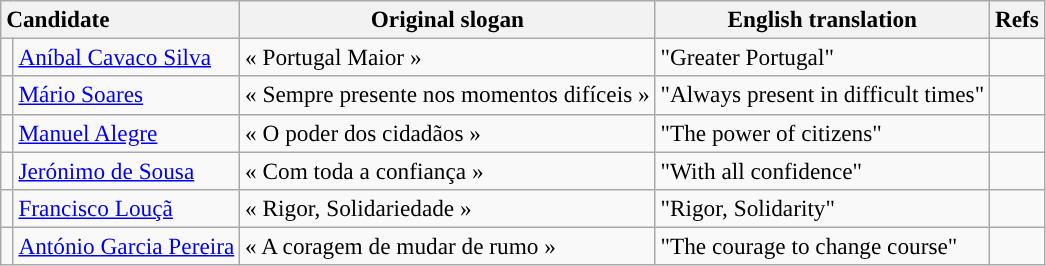<table class="wikitable" style="font-size:97%; text-align:left;">
<tr>
<th style="text-align:left;" colspan="2">Candidate</th>
<th>Original slogan</th>
<th>English translation</th>
<th>Refs</th>
</tr>
<tr>
<td></td>
<td><a href='#'>Aníbal Cavaco Silva</a></td>
<td>« Portugal Maior »</td>
<td>"Greater Portugal"</td>
<td></td>
</tr>
<tr>
<td width="1"></td>
<td><a href='#'>Mário Soares</a></td>
<td>« Sempre presente nos momentos difíceis »</td>
<td>"Always present in difficult times"</td>
<td></td>
</tr>
<tr>
<td width="1"></td>
<td><a href='#'>Manuel Alegre</a></td>
<td>« O poder dos cidadãos »</td>
<td>"The power of citizens"</td>
<td></td>
</tr>
<tr>
<td></td>
<td><a href='#'>Jerónimo de Sousa</a></td>
<td>« Com toda a confiança »</td>
<td>"With all confidence"</td>
<td></td>
</tr>
<tr>
<td></td>
<td><a href='#'>Francisco Louçã</a></td>
<td>« Rigor, Solidariedade »</td>
<td>"Rigor, Solidarity"</td>
<td></td>
</tr>
<tr>
<td></td>
<td><a href='#'>António Garcia Pereira</a></td>
<td>« A coragem de mudar de rumo »</td>
<td>"The courage to change course"</td>
<td></td>
</tr>
</table>
